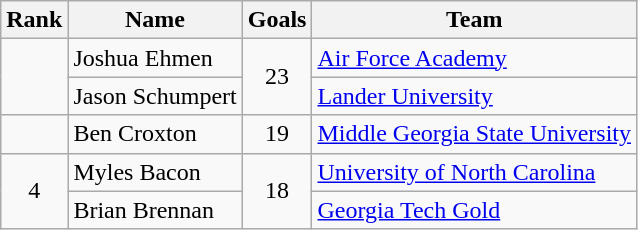<table class="wikitable sortable"  style="text-align:center">
<tr>
<th>Rank</th>
<th>Name</th>
<th>Goals</th>
<th>Team</th>
</tr>
<tr>
<td rowspan="2"></td>
<td align="left">Joshua Ehmen</td>
<td rowspan="2">23</td>
<td align="left"><a href='#'>Air Force Academy</a></td>
</tr>
<tr>
<td align="left">Jason Schumpert</td>
<td align="left"><a href='#'>Lander University</a></td>
</tr>
<tr>
<td></td>
<td align="left">Ben Croxton</td>
<td>19</td>
<td align="left"><a href='#'>Middle Georgia State University</a></td>
</tr>
<tr>
<td rowspan="2">4</td>
<td align="left">Myles Bacon</td>
<td rowspan="2">18</td>
<td align="left"><a href='#'>University of North Carolina</a></td>
</tr>
<tr>
<td align="left">Brian Brennan</td>
<td align="left"><a href='#'>Georgia Tech Gold</a></td>
</tr>
</table>
